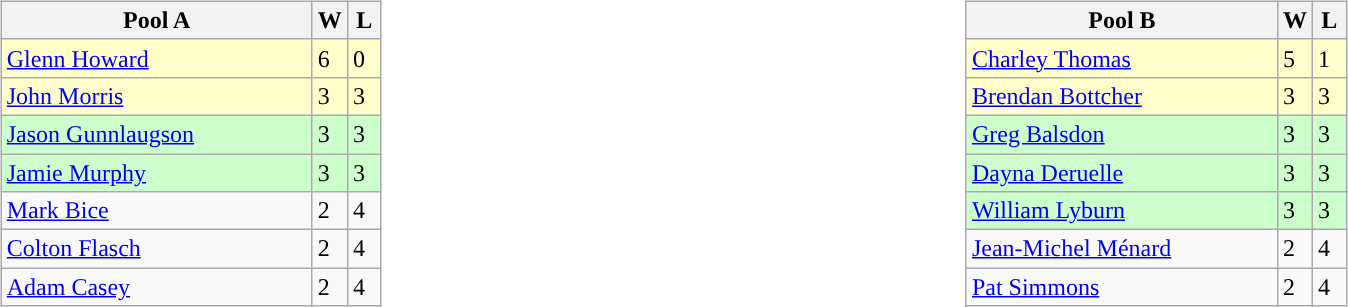<table>
<tr>
<td valign=top width=10%><br><table class=wikitable>
<tr>
<th width=200>Pool A</th>
<th width=15>W</th>
<th width=15>L</th>
</tr>
<tr bgcolor=#ffffcc>
<td> <a href='#'>Glenn Howard</a></td>
<td>6</td>
<td>0</td>
</tr>
<tr style="background:#ffc;">
<td> <a href='#'>John Morris</a></td>
<td>3</td>
<td>3</td>
</tr>
<tr style="background:#ccffcc;">
<td> <a href='#'>Jason Gunnlaugson</a></td>
<td>3</td>
<td>3</td>
</tr>
<tr style="background:#ccffcc;">
<td> <a href='#'>Jamie Murphy</a></td>
<td>3</td>
<td>3</td>
</tr>
<tr>
<td> <a href='#'>Mark Bice</a></td>
<td>2</td>
<td>4</td>
</tr>
<tr>
<td> <a href='#'>Colton Flasch</a></td>
<td>2</td>
<td>4</td>
</tr>
<tr>
<td> <a href='#'>Adam Casey</a></td>
<td>2</td>
<td>4</td>
</tr>
</table>
</td>
<td valign=top width=10%><br><table class=wikitable>
<tr>
<th width=200>Pool B</th>
<th width=15>W</th>
<th width=15>L</th>
</tr>
<tr bgcolor=#ffffcc>
<td> <a href='#'>Charley Thomas</a></td>
<td>5</td>
<td>1</td>
</tr>
<tr style="background:#ffffcc;">
<td> <a href='#'>Brendan Bottcher</a></td>
<td>3</td>
<td>3</td>
</tr>
<tr style="background:#ccffcc;">
<td> <a href='#'>Greg Balsdon</a></td>
<td>3</td>
<td>3</td>
</tr>
<tr style="background:#ccffcc;">
<td> <a href='#'>Dayna Deruelle</a></td>
<td>3</td>
<td>3</td>
</tr>
<tr style="background:#ccffcc;">
<td> <a href='#'>William Lyburn</a></td>
<td>3</td>
<td>3</td>
</tr>
<tr>
<td> <a href='#'>Jean-Michel Ménard</a></td>
<td>2</td>
<td>4</td>
</tr>
<tr>
<td> <a href='#'>Pat Simmons</a></td>
<td>2</td>
<td>4</td>
</tr>
</table>
</td>
</tr>
</table>
